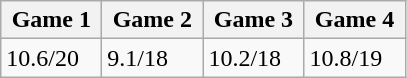<table class="wikitable">
<tr>
<th width="60">Game 1</th>
<th width="60">Game 2</th>
<th width="60">Game 3</th>
<th width="60">Game 4</th>
</tr>
<tr>
<td>10.6/20</td>
<td>9.1/18</td>
<td>10.2/18</td>
<td>10.8/19</td>
</tr>
</table>
